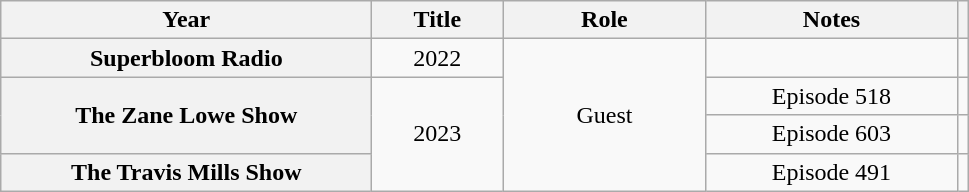<table class="wikitable plainrowheaders" style="text-align:center;">
<tr>
<th scope="col" style="width:15em;">Year</th>
<th scope="col" style="width:05em;">Title</th>
<th scope="col" style="width:08em;">Role</th>
<th scope="col" style="width:10em;">Notes</th>
<th></th>
</tr>
<tr>
<th scope="row" style="text-align:center">Superbloom Radio</th>
<td>2022</td>
<td rowspan="4">Guest</td>
<td></td>
<td></td>
</tr>
<tr>
<th scope="row" rowspan="2" style="text-align:center">The Zane Lowe Show</th>
<td rowspan="3">2023</td>
<td>Episode 518</td>
<td></td>
</tr>
<tr>
<td>Episode 603</td>
<td></td>
</tr>
<tr>
<th scope="row" style="text-align:center">The Travis Mills Show</th>
<td>Episode 491</td>
<td></td>
</tr>
</table>
